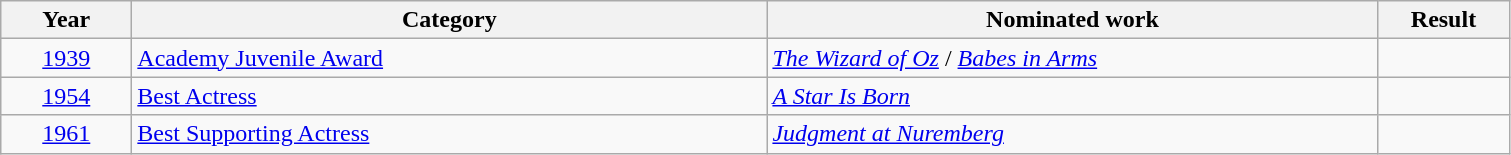<table class=wikitable>
<tr>
<th scope="col" style="width:5em;">Year</th>
<th scope="col" style="width:26em;">Category</th>
<th scope="col" style="width:25em;">Nominated work</th>
<th scope="col" style="width:5em;">Result</th>
</tr>
<tr>
<td style="text-align:center;"><a href='#'>1939</a></td>
<td><a href='#'>Academy Juvenile Award</a></td>
<td><em><a href='#'>The Wizard of Oz</a></em> / <em><a href='#'>Babes in Arms</a></em></td>
<td></td>
</tr>
<tr>
<td style="text-align:center;"><a href='#'>1954</a></td>
<td><a href='#'>Best Actress</a></td>
<td><em><a href='#'>A Star Is Born</a></em></td>
<td></td>
</tr>
<tr>
<td style="text-align:center;"><a href='#'>1961</a></td>
<td><a href='#'>Best Supporting Actress</a></td>
<td><em><a href='#'>Judgment at Nuremberg</a></em></td>
<td></td>
</tr>
</table>
